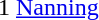<table cellspacing="0" cellpadding="0">
<tr>
<td><div>1 </div></td>
<td><a href='#'>Nanning</a></td>
</tr>
</table>
